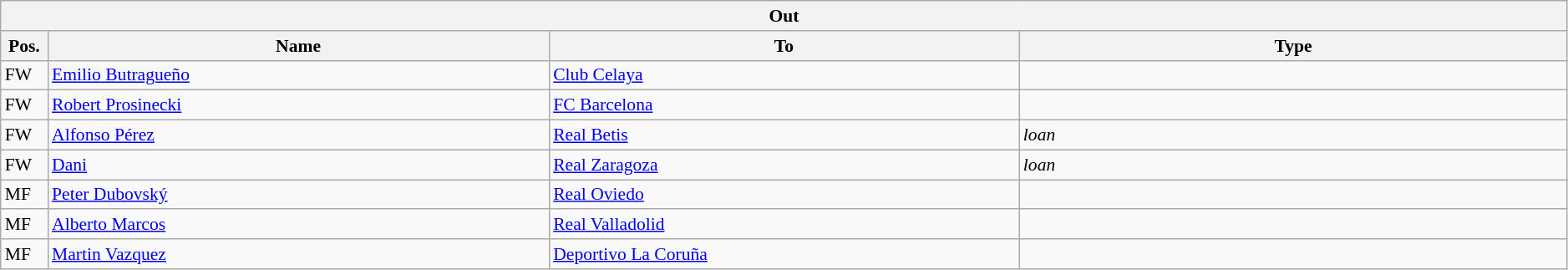<table class="wikitable" style="font-size:90%;width:99%;">
<tr>
<th colspan="4">Out</th>
</tr>
<tr>
<th width=3%>Pos.</th>
<th width=32%>Name</th>
<th width=30%>To</th>
<th width=35%>Type</th>
</tr>
<tr>
<td>FW</td>
<td><a href='#'>Emilio Butragueño</a></td>
<td><a href='#'>Club Celaya</a></td>
<td></td>
</tr>
<tr>
<td>FW</td>
<td><a href='#'>Robert Prosinecki</a></td>
<td><a href='#'>FC Barcelona</a></td>
<td></td>
</tr>
<tr>
<td>FW</td>
<td><a href='#'>Alfonso Pérez</a></td>
<td><a href='#'>Real Betis</a></td>
<td><em>loan</em></td>
</tr>
<tr>
<td>FW</td>
<td><a href='#'>Dani</a></td>
<td><a href='#'>Real Zaragoza</a></td>
<td><em>loan</em></td>
</tr>
<tr>
<td>MF</td>
<td><a href='#'>Peter Dubovský</a></td>
<td><a href='#'>Real Oviedo</a></td>
<td></td>
</tr>
<tr>
<td>MF</td>
<td><a href='#'>Alberto Marcos</a></td>
<td><a href='#'>Real Valladolid</a></td>
<td></td>
</tr>
<tr>
<td>MF</td>
<td><a href='#'>Martin Vazquez</a></td>
<td><a href='#'>Deportivo La Coruña</a></td>
<td></td>
</tr>
</table>
